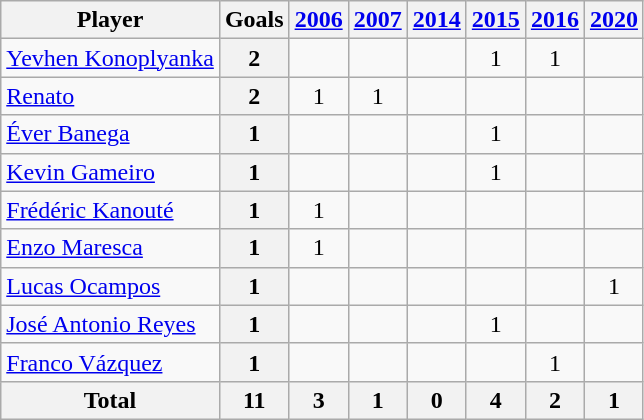<table class="wikitable sortable" style="text-align:center;">
<tr>
<th>Player</th>
<th>Goals</th>
<th><a href='#'>2006</a></th>
<th><a href='#'>2007</a></th>
<th><a href='#'>2014</a></th>
<th><a href='#'>2015</a></th>
<th><a href='#'>2016</a></th>
<th><a href='#'>2020</a></th>
</tr>
<tr>
<td align="left"> <a href='#'>Yevhen Konoplyanka</a></td>
<th>2</th>
<td></td>
<td></td>
<td></td>
<td>1</td>
<td>1</td>
<td></td>
</tr>
<tr>
<td align="left"> <a href='#'>Renato</a></td>
<th>2</th>
<td>1</td>
<td>1</td>
<td></td>
<td></td>
<td></td>
<td></td>
</tr>
<tr>
<td align="left"> <a href='#'>Éver Banega</a></td>
<th>1</th>
<td></td>
<td></td>
<td></td>
<td>1</td>
<td></td>
<td></td>
</tr>
<tr>
<td align="left"> <a href='#'>Kevin Gameiro</a></td>
<th>1</th>
<td></td>
<td></td>
<td></td>
<td>1</td>
<td></td>
<td></td>
</tr>
<tr>
<td align="left"> <a href='#'>Frédéric Kanouté</a></td>
<th>1</th>
<td>1</td>
<td></td>
<td></td>
<td></td>
<td></td>
<td></td>
</tr>
<tr>
<td align="left"> <a href='#'>Enzo Maresca</a></td>
<th>1</th>
<td>1</td>
<td></td>
<td></td>
<td></td>
<td></td>
<td></td>
</tr>
<tr>
<td align="left"> <a href='#'>Lucas Ocampos</a></td>
<th>1</th>
<td></td>
<td></td>
<td></td>
<td></td>
<td></td>
<td>1</td>
</tr>
<tr>
<td align="left"> <a href='#'>José Antonio Reyes</a></td>
<th>1</th>
<td></td>
<td></td>
<td></td>
<td>1</td>
<td></td>
<td></td>
</tr>
<tr>
<td align="left"> <a href='#'>Franco Vázquez</a></td>
<th>1</th>
<td></td>
<td></td>
<td></td>
<td></td>
<td>1</td>
<td></td>
</tr>
<tr class="sortbottom">
<th>Total</th>
<th>11</th>
<th>3</th>
<th>1</th>
<th>0</th>
<th>4</th>
<th>2</th>
<th>1</th>
</tr>
</table>
